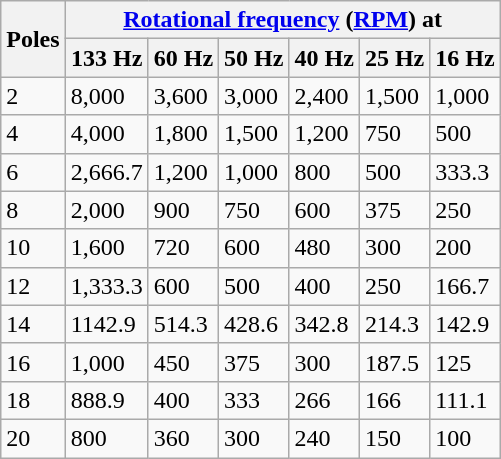<table class="wikitable">
<tr>
<th rowspan="2">Poles</th>
<th colspan="6"><a href='#'>Rotational frequency</a> (<a href='#'>RPM</a>) at</th>
</tr>
<tr>
<th>133 Hz</th>
<th>60 Hz</th>
<th>50 Hz</th>
<th>40 Hz</th>
<th>25 Hz</th>
<th>16 Hz</th>
</tr>
<tr>
<td>2</td>
<td>8,000</td>
<td>3,600</td>
<td>3,000</td>
<td>2,400</td>
<td>1,500</td>
<td>1,000</td>
</tr>
<tr>
<td>4</td>
<td>4,000</td>
<td>1,800</td>
<td>1,500</td>
<td>1,200</td>
<td>750</td>
<td>500</td>
</tr>
<tr>
<td>6</td>
<td>2,666.7</td>
<td>1,200</td>
<td>1,000</td>
<td>800</td>
<td>500</td>
<td>333.3</td>
</tr>
<tr>
<td>8</td>
<td>2,000</td>
<td>900</td>
<td>750</td>
<td>600</td>
<td>375</td>
<td>250</td>
</tr>
<tr>
<td>10</td>
<td>1,600</td>
<td>720</td>
<td>600</td>
<td>480</td>
<td>300</td>
<td>200</td>
</tr>
<tr>
<td>12</td>
<td>1,333.3</td>
<td>600</td>
<td>500</td>
<td>400</td>
<td>250</td>
<td>166.7</td>
</tr>
<tr>
<td>14</td>
<td>1142.9</td>
<td>514.3</td>
<td>428.6</td>
<td>342.8</td>
<td>214.3</td>
<td>142.9</td>
</tr>
<tr>
<td>16</td>
<td>1,000</td>
<td>450</td>
<td>375</td>
<td>300</td>
<td>187.5</td>
<td>125</td>
</tr>
<tr>
<td>18</td>
<td>888.9</td>
<td>400</td>
<td>333</td>
<td>266</td>
<td>166</td>
<td>111.1</td>
</tr>
<tr>
<td>20</td>
<td>800</td>
<td>360</td>
<td>300</td>
<td>240</td>
<td>150</td>
<td>100</td>
</tr>
</table>
